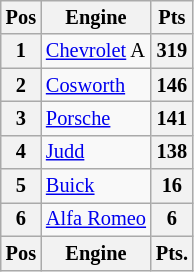<table class="wikitable" style="font-size: 85%;; text-align:center;">
<tr valign="top">
<th valign="middle">Pos</th>
<th valign="middle">Engine</th>
<th valign="middle">Pts</th>
</tr>
<tr>
<th>1</th>
<td align="left"> <a href='#'>Chevrolet</a> A</td>
<th>319</th>
</tr>
<tr>
<th>2</th>
<td align="left"> <a href='#'>Cosworth</a></td>
<th>146</th>
</tr>
<tr>
<th>3</th>
<td align="left"> <a href='#'>Porsche</a></td>
<th>141</th>
</tr>
<tr>
<th>4</th>
<td align="left"> <a href='#'>Judd</a></td>
<th>138</th>
</tr>
<tr>
<th>5</th>
<td align="left"> <a href='#'>Buick</a></td>
<th>16</th>
</tr>
<tr>
<th>6</th>
<td align="left"> <a href='#'>Alfa Romeo</a></td>
<th>6</th>
</tr>
<tr valign="top">
<th valign="middle">Pos</th>
<th valign="middle">Engine</th>
<th valign="middle">Pts.</th>
</tr>
</table>
